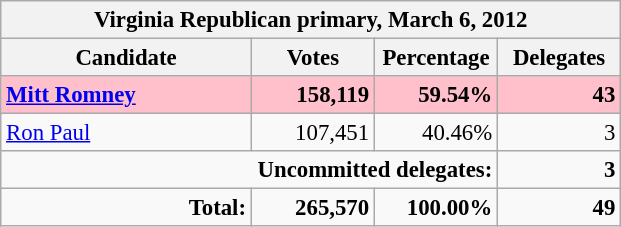<table class="wikitable" style="font-size:95%;">
<tr>
<th colspan="4">Virginia Republican primary, March 6, 2012</th>
</tr>
<tr>
<th width=160px>Candidate</th>
<th width=75px>Votes</th>
<th width=75px>Percentage</th>
<th width=75px>Delegates</th>
</tr>
<tr align=right bgcolor=pink>
<td align=left><strong><a href='#'>Mitt Romney</a></strong></td>
<td><strong>158,119</strong></td>
<td><strong>59.54%</strong></td>
<td><strong>43</strong></td>
</tr>
<tr align=right>
<td align=left><a href='#'>Ron Paul</a></td>
<td>107,451</td>
<td>40.46%</td>
<td>3</td>
</tr>
<tr align=right>
<td colspan=3><strong>Uncommitted delegates:</strong></td>
<td><strong>3</strong></td>
</tr>
<tr align=right>
<td><strong>Total:</strong></td>
<td><strong>265,570</strong></td>
<td><strong>100.00%</strong></td>
<td><strong>49</strong></td>
</tr>
</table>
